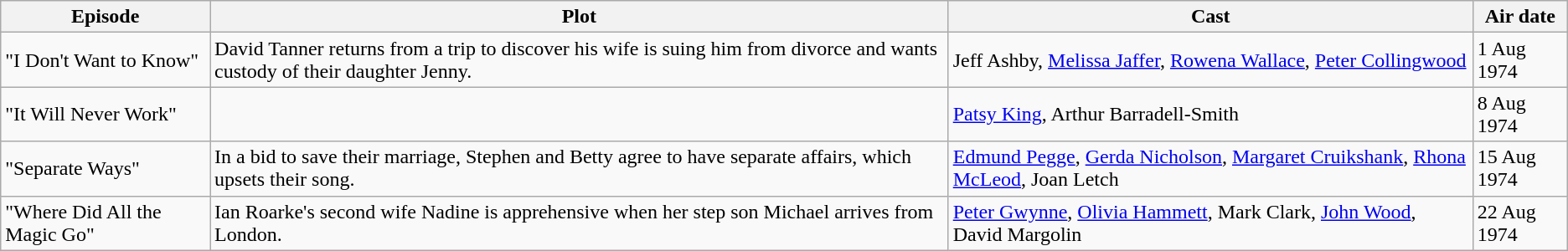<table class=wikitable>
<tr>
<th>Episode</th>
<th>Plot</th>
<th>Cast</th>
<th>Air date</th>
</tr>
<tr>
<td>"I Don't Want to Know"</td>
<td>David Tanner returns from a trip to discover his wife is suing him from divorce and wants custody of their daughter Jenny.</td>
<td>Jeff Ashby, <a href='#'>Melissa Jaffer</a>,  <a href='#'>Rowena Wallace</a>, <a href='#'>Peter Collingwood</a></td>
<td>1 Aug 1974</td>
</tr>
<tr>
<td>"It Will Never Work"</td>
<td></td>
<td><a href='#'>Patsy King</a>, Arthur Barradell-Smith</td>
<td>8 Aug 1974</td>
</tr>
<tr>
<td>"Separate Ways"</td>
<td>In a bid to save their marriage, Stephen and Betty agree to have separate affairs, which upsets their song.</td>
<td><a href='#'>Edmund Pegge</a>, <a href='#'>Gerda Nicholson</a>, <a href='#'>Margaret Cruikshank</a>, <a href='#'>Rhona McLeod</a>, Joan Letch</td>
<td>15 Aug 1974</td>
</tr>
<tr>
<td>"Where Did All the Magic Go"</td>
<td>Ian Roarke's second wife Nadine is apprehensive when her step son Michael arrives from London.</td>
<td><a href='#'>Peter Gwynne</a>, <a href='#'>Olivia Hammett</a>, Mark Clark, <a href='#'>John Wood</a>, David Margolin</td>
<td>22 Aug 1974</td>
</tr>
</table>
